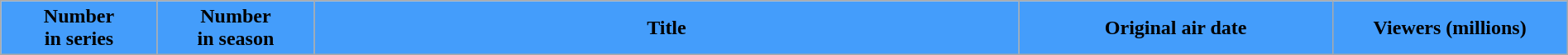<table class="wikitable plainrowheaders" style="width:100%; margin:auto;">
<tr>
<th scope="col" style="background-color: #449DFB; width:10%; color: #fffff;">Number<br>in series</th>
<th scope="col" style="background-color: #449DFB; width:10%; color: #fffff;">Number<br>in season</th>
<th scope="col" style="background-color: #449DFB; color: #fffff;">Title</th>
<th scope="col" style="background-color: #449DFB; width:20%; color: #fffff;">Original air date</th>
<th scope="col" style="background-color: #449DFB; width:15%; color: #fffff;">Viewers (millions)<br>






</th>
</tr>
</table>
